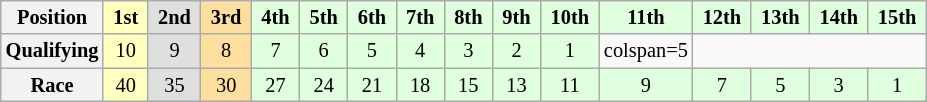<table class="wikitable" style="font-size:85%; text-align:center">
<tr>
<th>Position</th>
<td style="background:#ffffbf;"> <strong>1st</strong> </td>
<td style="background:#dfdfdf;"> <strong>2nd</strong> </td>
<td style="background:#ffdf9f;"> <strong>3rd</strong> </td>
<td style="background:#dfffdf;"> <strong>4th</strong> </td>
<td style="background:#dfffdf;"> <strong>5th</strong> </td>
<td style="background:#dfffdf;"> <strong>6th</strong> </td>
<td style="background:#dfffdf;"> <strong>7th</strong> </td>
<td style="background:#dfffdf;"> <strong>8th</strong> </td>
<td style="background:#dfffdf;"> <strong>9th</strong> </td>
<td style="background:#dfffdf;"> <strong>10th</strong> </td>
<td style="background:#dfffdf;"> <strong>11th</strong> </td>
<td style="background:#dfffdf;"> <strong>12th</strong> </td>
<td style="background:#dfffdf;"> <strong>13th</strong> </td>
<td style="background:#dfffdf;"> <strong>14th</strong> </td>
<td style="background:#dfffdf;"> <strong>15th</strong> </td>
</tr>
<tr>
<th>Qualifying</th>
<td style="background:#ffffbf;">10</td>
<td style="background:#dfdfdf;">9</td>
<td style="background:#ffdf9f;">8</td>
<td style="background:#dfffdf;">7</td>
<td style="background:#dfffdf;">6</td>
<td style="background:#dfffdf;">5</td>
<td style="background:#dfffdf;">4</td>
<td style="background:#dfffdf;">3</td>
<td style="background:#dfffdf;">2</td>
<td style="background:#dfffdf;">1</td>
<td>colspan=5 </td>
</tr>
<tr>
<th>Race</th>
<td style="background:#FFFFBF;">40</td>
<td style="background:#DFDFDF;">35</td>
<td style="background:#FFDF9F;">30</td>
<td style="background:#DFFFDF;">27</td>
<td style="background:#DFFFDF;">24</td>
<td style="background:#DFFFDF;">21</td>
<td style="background:#DFFFDF;">18</td>
<td style="background:#DFFFDF;">15</td>
<td style="background:#DFFFDF;">13</td>
<td style="background:#DFFFDF;">11</td>
<td style="background:#DFFFDF;">9</td>
<td style="background:#DFFFDF;">7</td>
<td style="background:#DFFFDF;">5</td>
<td style="background:#DFFFDF;">3</td>
<td style="background:#DFFFDF;">1</td>
</tr>
</table>
